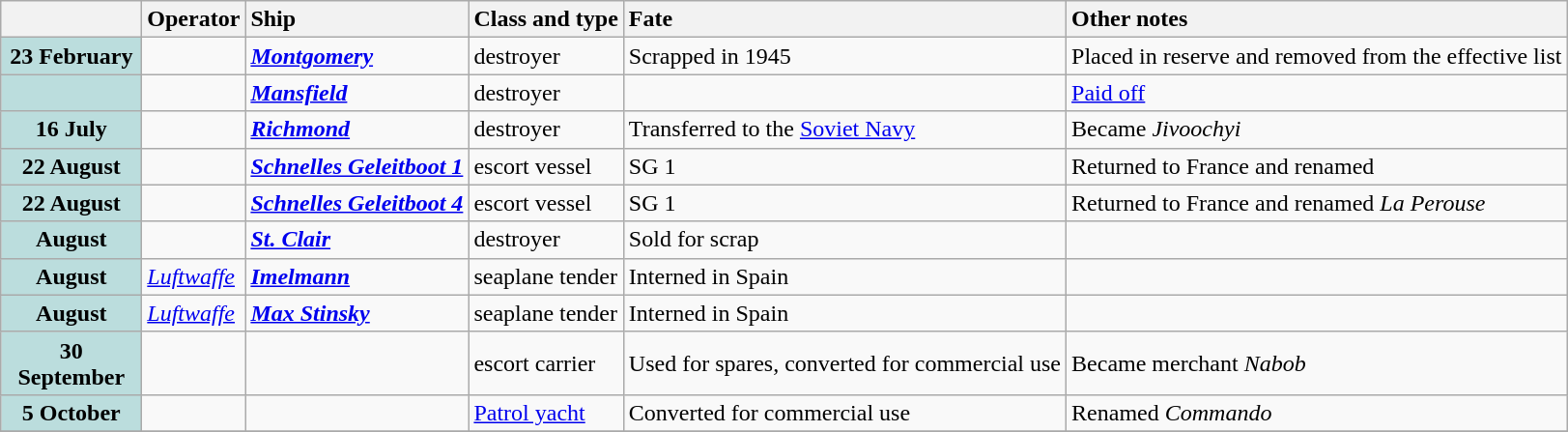<table class="wikitable">
<tr>
<th width="90"></th>
<th style="text-align: left;">Operator</th>
<th style="text-align: left;">Ship</th>
<th style="text-align: left;">Class and type</th>
<th style="text-align: left;">Fate</th>
<th style="text-align: left;">Other notes</th>
</tr>
<tr>
<th style="background: #bbdddd;">23 February</th>
<td></td>
<td><strong><a href='#'><em>Montgomery</em></a></strong></td>
<td> destroyer</td>
<td>Scrapped in 1945</td>
<td>Placed in reserve and removed from the effective list</td>
</tr>
<tr>
<th style="background: #bbdddd;"></th>
<td></td>
<td><strong><a href='#'><em>Mansfield</em></a></strong></td>
<td> destroyer</td>
<td></td>
<td><a href='#'>Paid off</a></td>
</tr>
<tr>
<th style="background: #bbdddd;">16 July</th>
<td></td>
<td><strong><a href='#'><em>Richmond</em></a></strong></td>
<td> destroyer</td>
<td>Transferred to the <a href='#'>Soviet Navy</a></td>
<td>Became <em>Jivoochyi</em></td>
</tr>
<tr>
<th style="background: #bbdddd;">22 August</th>
<td></td>
<td><strong><em><a href='#'>Schnelles Geleitboot 1</a></em></strong></td>
<td> escort vessel</td>
<td>SG 1</td>
<td>Returned to France and renamed </td>
</tr>
<tr>
<th style="background: #bbdddd;">22 August</th>
<td></td>
<td><strong><em><a href='#'>Schnelles Geleitboot 4</a></em></strong></td>
<td> escort vessel</td>
<td>SG 1</td>
<td>Returned to France and renamed <em>La Perouse</em></td>
</tr>
<tr>
<th style="background: #bbdddd;">August</th>
<td></td>
<td><strong><a href='#'><em>St. Clair</em></a></strong></td>
<td> destroyer</td>
<td>Sold for scrap</td>
<td></td>
</tr>
<tr>
<th style="background: #bbdddd;">August</th>
<td><em><a href='#'>Luftwaffe</a></em></td>
<td><strong><a href='#'><em>Imelmann</em></a></strong></td>
<td> seaplane tender</td>
<td>Interned in Spain</td>
<td></td>
</tr>
<tr>
<th style="background: #bbdddd;">August</th>
<td><em><a href='#'>Luftwaffe</a></em></td>
<td><strong><a href='#'><em>Max Stinsky</em></a></strong></td>
<td> seaplane tender</td>
<td>Interned in Spain</td>
<td></td>
</tr>
<tr>
<th style="background: #bbdddd;">30 September</th>
<td></td>
<td><strong></strong></td>
<td> escort carrier</td>
<td>Used for spares, converted for commercial use</td>
<td>Became merchant <em>Nabob</em></td>
</tr>
<tr>
<th style="background: #bbdddd;">5 October</th>
<td></td>
<td><strong></strong></td>
<td><a href='#'>Patrol yacht</a></td>
<td>Converted for commercial use</td>
<td>Renamed <em>Commando</em></td>
</tr>
<tr>
</tr>
</table>
